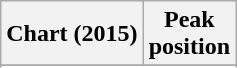<table class="wikitable sortable plainrowheaders" style="text-align:center">
<tr>
<th scope="col">Chart (2015)</th>
<th scope="col">Peak<br> position</th>
</tr>
<tr>
</tr>
<tr>
</tr>
<tr>
</tr>
</table>
